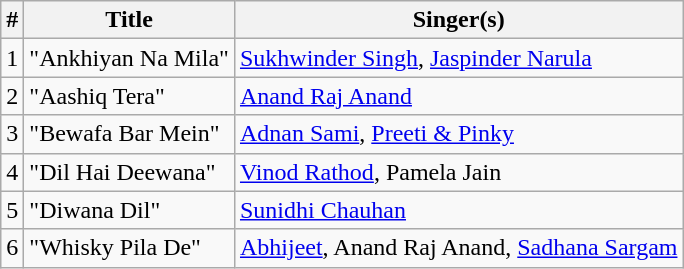<table class="wikitable">
<tr>
<th>#</th>
<th>Title</th>
<th>Singer(s)</th>
</tr>
<tr>
<td>1</td>
<td>"Ankhiyan Na Mila"</td>
<td><a href='#'>Sukhwinder Singh</a>, <a href='#'>Jaspinder Narula</a></td>
</tr>
<tr>
<td>2</td>
<td>"Aashiq Tera"</td>
<td><a href='#'>Anand Raj Anand</a></td>
</tr>
<tr>
<td>3</td>
<td>"Bewafa Bar Mein"</td>
<td><a href='#'>Adnan Sami</a>, <a href='#'>Preeti & Pinky</a></td>
</tr>
<tr>
<td>4</td>
<td>"Dil Hai Deewana"</td>
<td><a href='#'>Vinod Rathod</a>, Pamela Jain</td>
</tr>
<tr>
<td>5</td>
<td>"Diwana Dil"</td>
<td><a href='#'>Sunidhi Chauhan</a></td>
</tr>
<tr>
<td>6</td>
<td>"Whisky Pila De"</td>
<td><a href='#'>Abhijeet</a>, Anand Raj Anand, <a href='#'>Sadhana Sargam</a></td>
</tr>
</table>
